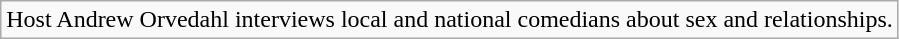<table class="wikitable" border="0">
<tr>
<td>Host Andrew Orvedahl interviews local and national comedians about sex and relationships.</td>
</tr>
</table>
